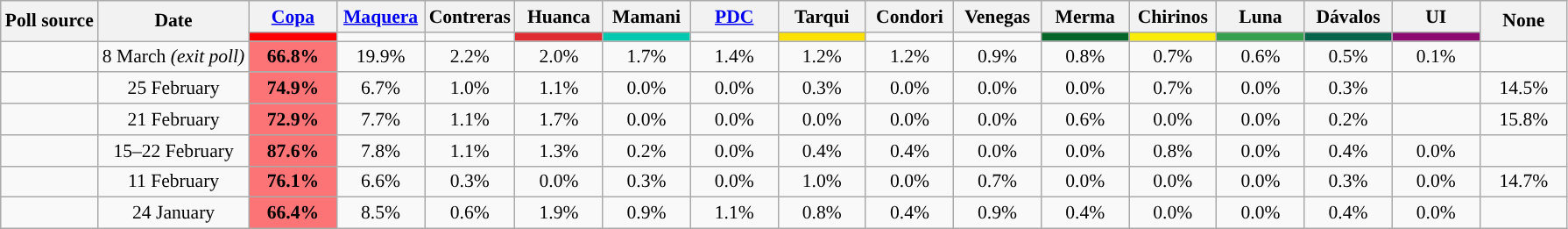<table class="wikitable" style="font-size: 90%; text-align:center;">
<tr>
<th rowspan=2>Poll source</th>
<th rowspan=2>Date</th>
<th style="width:60px"><a href='#'>Copa</a></th>
<th style="width:60px"><a href='#'>Maquera</a></th>
<th style="width:60px">Contreras</th>
<th style="width:60px">Huanca</th>
<th style="width:60px">Mamani</th>
<th style="width:60px"><a href='#'>PDC</a></th>
<th style="width:60px">Tarqui</th>
<th style="width:60px">Condori</th>
<th style="width:60px">Venegas</th>
<th style="width:60px">Merma</th>
<th style="width:60px">Chirinos</th>
<th style="width:60px">Luna</th>
<th style="width:60px">Dávalos</th>
<th style="width:60px">UI</th>
<th style="width:60px" rowspan=2>None</th>
</tr>
<tr>
<td style="background:#FD0002;"></td>
<td style="background:"></td>
<td style="background:"></td>
<td style="background:#E02D33;"></td>
<td style="background:#01C9AF;"></td>
<td style="background:"></td>
<td style="background:#FDE102;"></td>
<td style="background:"></td>
<td style="background:"></td>
<td style="background:#046629;"></td>
<td style="background:#F9EC08;"></td>
<td style="background:#35A04D;"></td>
<td style="background:#05654A;"></td>
<td style="background:#8D0A70;"></td>
</tr>
<tr>
<td></td>
<td>8 March <em>(exit poll)</em></td>
<td style="background:#FC7476;"><strong>66.8%</strong></td>
<td>19.9%</td>
<td>2.2%</td>
<td>2.0%</td>
<td>1.7%</td>
<td>1.4%</td>
<td>1.2%</td>
<td>1.2%</td>
<td>0.9%</td>
<td>0.8%</td>
<td>0.7%</td>
<td>0.6%</td>
<td>0.5%</td>
<td>0.1%</td>
<td></td>
</tr>
<tr>
<td></td>
<td>25 February</td>
<td style="background:#FC7476;"><strong>74.9%</strong></td>
<td>6.7%</td>
<td>1.0%</td>
<td>1.1%</td>
<td>0.0%</td>
<td>0.0%</td>
<td>0.3%</td>
<td>0.0%</td>
<td>0.0%</td>
<td>0.0%</td>
<td>0.7%</td>
<td>0.0%</td>
<td>0.3%</td>
<td></td>
<td>14.5%</td>
</tr>
<tr>
<td></td>
<td>21 February</td>
<td style="background:#FC7476;"><strong>72.9%</strong></td>
<td>7.7%</td>
<td>1.1%</td>
<td>1.7%</td>
<td>0.0%</td>
<td>0.0%</td>
<td>0.0%</td>
<td>0.0%</td>
<td>0.0%</td>
<td>0.6%</td>
<td>0.0%</td>
<td>0.0%</td>
<td>0.2%</td>
<td></td>
<td>15.8%</td>
</tr>
<tr>
<td></td>
<td>15–22 February</td>
<td style="background:#FC7476;"><strong>87.6%</strong></td>
<td>7.8%</td>
<td>1.1%</td>
<td>1.3%</td>
<td>0.2%</td>
<td>0.0%</td>
<td>0.4%</td>
<td>0.4%</td>
<td>0.0%</td>
<td>0.0%</td>
<td>0.8%</td>
<td>0.0%</td>
<td>0.4%</td>
<td>0.0%</td>
<td></td>
</tr>
<tr>
<td></td>
<td>11 February</td>
<td style="background:#FC7476;"><strong>76.1%</strong></td>
<td>6.6%</td>
<td>0.3%</td>
<td>0.0%</td>
<td>0.3%</td>
<td>0.0%</td>
<td>1.0%</td>
<td>0.0%</td>
<td>0.7%</td>
<td>0.0%</td>
<td>0.0%</td>
<td>0.0%</td>
<td>0.3%</td>
<td>0.0%</td>
<td>14.7%</td>
</tr>
<tr>
<td></td>
<td>24 January</td>
<td style="background:#FC7476;"><strong>66.4%</strong></td>
<td>8.5%</td>
<td>0.6%</td>
<td>1.9%</td>
<td>0.9%</td>
<td>1.1%</td>
<td>0.8%</td>
<td>0.4%</td>
<td>0.9%</td>
<td>0.4%</td>
<td>0.0%</td>
<td>0.0%</td>
<td>0.4%</td>
<td>0.0%</td>
<td></td>
</tr>
</table>
